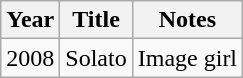<table class="wikitable">
<tr>
<th>Year</th>
<th>Title</th>
<th>Notes</th>
</tr>
<tr>
<td>2008</td>
<td>Solato</td>
<td>Image girl</td>
</tr>
</table>
